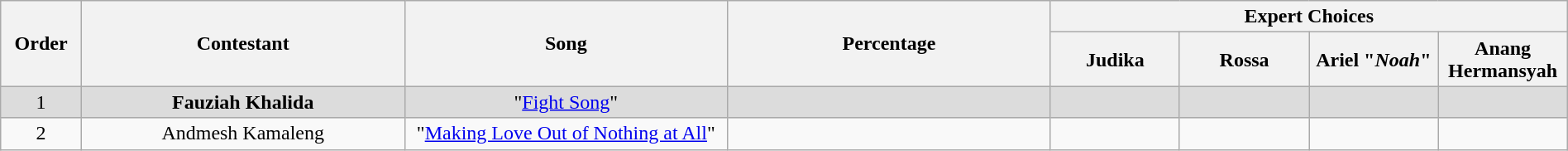<table class="wikitable" style="text-align:center; width:100%;">
<tr>
<th scope="col" rowspan="2" style="width:05%;">Order</th>
<th scope="col" rowspan="2" style="width:20%;">Contestant</th>
<th scope="col" rowspan="2" style="width:20%;">Song</th>
<th scope="col" rowspan="2" style="width:20%;">Percentage</th>
<th scope="col" colspan="5" style="width:32%;">Expert Choices</th>
</tr>
<tr>
<th style="width:08%;">Judika</th>
<th style="width:08%;">Rossa</th>
<th style="width:08%;">Ariel "<em>Noah</em>"</th>
<th style="width:08%;">Anang Hermansyah</th>
</tr>
<tr style="background:#DCDCDC;">
<td>1</td>
<td><strong>Fauziah Khalida</strong></td>
<td>"<a href='#'>Fight Song</a>"</td>
<td></td>
<td></td>
<td></td>
<td></td>
<td></td>
</tr>
<tr>
<td>2</td>
<td>Andmesh Kamaleng</td>
<td>"<a href='#'>Making Love Out of Nothing at All</a>"</td>
<td></td>
<td></td>
<td></td>
<td></td>
<td></td>
</tr>
</table>
